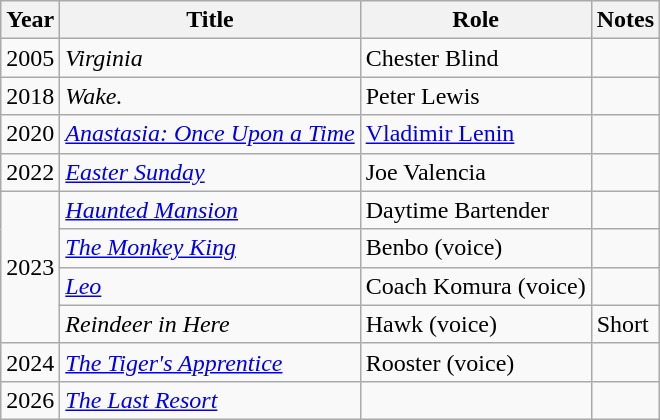<table class="wikitable sortable">
<tr>
<th>Year</th>
<th>Title</th>
<th>Role</th>
<th>Notes</th>
</tr>
<tr>
<td>2005</td>
<td><em>Virginia</em></td>
<td>Chester Blind</td>
<td></td>
</tr>
<tr>
<td>2018</td>
<td><em>Wake.</em></td>
<td>Peter Lewis</td>
<td></td>
</tr>
<tr>
<td>2020</td>
<td><em><a href='#'>Anastasia: Once Upon a Time</a></em></td>
<td><a href='#'>Vladimir Lenin</a></td>
<td></td>
</tr>
<tr>
<td>2022</td>
<td><em><a href='#'>Easter Sunday</a></em></td>
<td>Joe Valencia</td>
<td></td>
</tr>
<tr>
<td rowspan="4">2023</td>
<td><em><a href='#'>Haunted Mansion</a></em></td>
<td>Daytime Bartender</td>
<td></td>
</tr>
<tr>
<td><em><a href='#'>The Monkey King</a></em></td>
<td>Benbo (voice)</td>
<td></td>
</tr>
<tr>
<td><em><a href='#'>Leo</a></em></td>
<td>Coach Komura (voice)</td>
<td></td>
</tr>
<tr>
<td><em>Reindeer in Here</em></td>
<td>Hawk (voice)</td>
<td>Short </td>
</tr>
<tr>
<td>2024</td>
<td><em><a href='#'>The Tiger's Apprentice</a></em></td>
<td>Rooster (voice)</td>
<td></td>
</tr>
<tr>
<td>2026</td>
<td><em><a href='#'>The Last Resort</a></em></td>
<td></td>
<td></td>
</tr>
</table>
